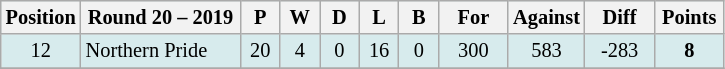<table class="wikitable" style="text-align:center; font-size:85%;">
<tr style="background: #d7ebed;">
<th width="40" abbr="Position">Position</th>
<th width="100">Round 20 – 2019</th>
<th width="20" abbr="Played">P</th>
<th width="20" abbr="Won">W</th>
<th width="20" abbr="Drawn">D</th>
<th width="20" abbr="Lost">L</th>
<th width="20" abbr="Bye">B</th>
<th width="40" abbr="Points for">For</th>
<th width="40" abbr="Points against">Against</th>
<th width="40" abbr="Points difference">Diff</th>
<th width="40" abbr="Points">Points</th>
</tr>
<tr style="background: #d7ebed;">
<td>12</td>
<td style="text-align:left;"> Northern Pride</td>
<td>20</td>
<td>4</td>
<td>0</td>
<td>16</td>
<td>0</td>
<td>300</td>
<td>583</td>
<td>-283</td>
<td><strong>8</strong></td>
</tr>
<tr>
</tr>
</table>
